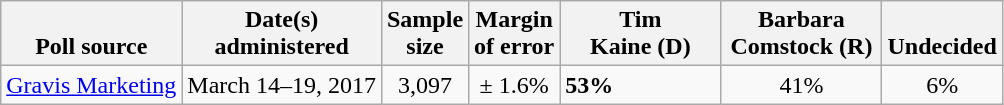<table class="wikitable">
<tr valign=bottom>
<th>Poll source</th>
<th>Date(s)<br>administered</th>
<th>Sample<br>size</th>
<th>Margin<br>of error</th>
<th style="width:100px;">Tim<br>Kaine (D)</th>
<th style="width:100px;">Barbara<br>Comstock (R)</th>
<th>Undecided</th>
</tr>
<tr>
<td><a href='#'>Gravis Marketing</a></td>
<td align=center>March 14–19, 2017</td>
<td align=center>3,097</td>
<td align=center>± 1.6%</td>
<td><strong>53%</strong></td>
<td align=center>41%</td>
<td align=center>6%</td>
</tr>
</table>
